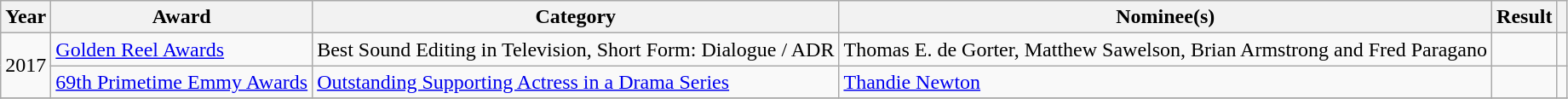<table class="wikitable sortable plainrowheaders">
<tr>
<th>Year</th>
<th>Award</th>
<th>Category</th>
<th>Nominee(s)</th>
<th>Result</th>
<th class="unsortable"></th>
</tr>
<tr>
<td rowspan="2">2017</td>
<td><a href='#'>Golden Reel Awards</a></td>
<td scope="row">Best Sound Editing in Television, Short Form: Dialogue / ADR</td>
<td scope="row">Thomas E. de Gorter, Matthew Sawelson, Brian Armstrong and Fred Paragano</td>
<td></td>
<td></td>
</tr>
<tr>
<td><a href='#'>69th Primetime Emmy Awards</a></td>
<td scope="row"><a href='#'>Outstanding Supporting Actress in a Drama Series</a></td>
<td scope="row"><a href='#'>Thandie Newton</a></td>
<td></td>
<td></td>
</tr>
<tr>
</tr>
</table>
